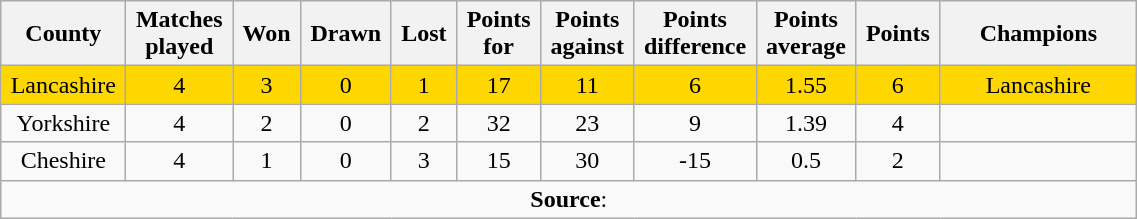<table class="wikitable plainrowheaders" style="text-align: center; width: 60%">
<tr>
<th scope="col" style="width: 5%;">County</th>
<th scope="col" style="width: 5%;">Matches played</th>
<th scope="col" style="width: 5%;">Won</th>
<th scope="col" style="width: 5%;">Drawn</th>
<th scope="col" style="width: 5%;">Lost</th>
<th scope="col" style="width: 5%;">Points for</th>
<th scope="col" style="width: 5%;">Points against</th>
<th scope="col" style="width: 5%;">Points difference</th>
<th scope="col" style="width: 5%;">Points average</th>
<th scope="col" style="width: 5%;">Points</th>
<th scope="col" style="width: 15%;">Champions</th>
</tr>
<tr style="background: gold;">
<td>Lancashire</td>
<td>4</td>
<td>3</td>
<td>0</td>
<td>1</td>
<td>17</td>
<td>11</td>
<td>6</td>
<td>1.55</td>
<td>6</td>
<td>Lancashire</td>
</tr>
<tr>
<td>Yorkshire</td>
<td>4</td>
<td>2</td>
<td>0</td>
<td>2</td>
<td>32</td>
<td>23</td>
<td>9</td>
<td>1.39</td>
<td>4</td>
<td></td>
</tr>
<tr>
<td>Cheshire</td>
<td>4</td>
<td>1</td>
<td>0</td>
<td>3</td>
<td>15</td>
<td>30</td>
<td>-15</td>
<td>0.5</td>
<td>2</td>
<td></td>
</tr>
<tr>
<td colspan="11"><strong>Source</strong>:</td>
</tr>
</table>
